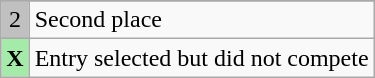<table class="wikitable">
<tr>
</tr>
<tr>
<td style="text-align:center; background-color:silver;">2</td>
<td>Second place</td>
</tr>
<tr>
<td style="text-align:center; background-color:#A4EAA9;"><strong>X</strong></td>
<td>Entry selected but did not compete</td>
</tr>
</table>
